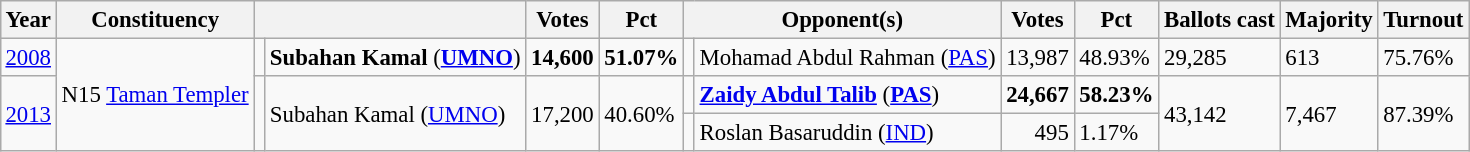<table class="wikitable" style="margin:0.5em ; font-size:95%">
<tr>
<th>Year</th>
<th>Constituency</th>
<th colspan=2></th>
<th>Votes</th>
<th>Pct</th>
<th colspan=2>Opponent(s)</th>
<th>Votes</th>
<th>Pct</th>
<th>Ballots cast</th>
<th>Majority</th>
<th>Turnout</th>
</tr>
<tr>
<td><a href='#'>2008</a></td>
<td rowspan=6>N15 <a href='#'>Taman Templer</a></td>
<td></td>
<td><strong>Subahan Kamal</strong> (<a href='#'><strong>UMNO</strong></a>)</td>
<td align="right"><strong>14,600</strong></td>
<td><strong>51.07%</strong></td>
<td></td>
<td>Mohamad Abdul Rahman (<a href='#'>PAS</a>)</td>
<td align="right">13,987</td>
<td>48.93%</td>
<td>29,285</td>
<td>613</td>
<td>75.76%</td>
</tr>
<tr>
<td rowspan=2><a href='#'>2013</a></td>
<td rowspan=2 ></td>
<td rowspan=2>Subahan Kamal (<a href='#'>UMNO</a>)</td>
<td rowspan=2 align="right">17,200</td>
<td rowspan=2>40.60%</td>
<td></td>
<td><strong><a href='#'>Zaidy Abdul Talib</a></strong> (<a href='#'><strong>PAS</strong></a>)</td>
<td align="right"><strong>24,667</strong></td>
<td><strong>58.23%</strong></td>
<td rowspan=2>43,142</td>
<td rowspan=2>7,467</td>
<td rowspan=2>87.39%</td>
</tr>
<tr>
<td></td>
<td>Roslan Basaruddin (<a href='#'>IND</a>)</td>
<td align="right">495</td>
<td>1.17%</td>
</tr>
</table>
